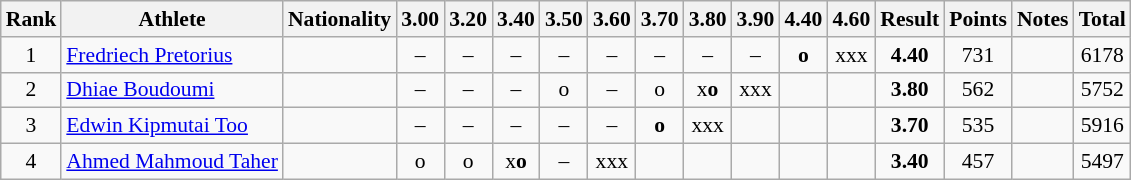<table class="wikitable sortable" style="text-align:center; font-size:90%">
<tr>
<th>Rank</th>
<th>Athlete</th>
<th>Nationality</th>
<th>3.00</th>
<th>3.20</th>
<th>3.40</th>
<th>3.50</th>
<th>3.60</th>
<th>3.70</th>
<th>3.80</th>
<th>3.90</th>
<th>4.40</th>
<th>4.60</th>
<th>Result</th>
<th>Points</th>
<th>Notes</th>
<th>Total</th>
</tr>
<tr>
<td>1</td>
<td align="left"><a href='#'>Fredriech Pretorius</a></td>
<td align=left></td>
<td>–</td>
<td>–</td>
<td>–</td>
<td>–</td>
<td>–</td>
<td>–</td>
<td>–</td>
<td>–</td>
<td><strong>o</strong></td>
<td>xxx</td>
<td><strong>4.40</strong></td>
<td>731</td>
<td></td>
<td>6178</td>
</tr>
<tr>
<td>2</td>
<td align="left"><a href='#'>Dhiae Boudoumi</a></td>
<td align=left></td>
<td>–</td>
<td>–</td>
<td>–</td>
<td>o</td>
<td>–</td>
<td>o</td>
<td>x<strong>o</strong></td>
<td>xxx</td>
<td></td>
<td></td>
<td><strong>3.80</strong></td>
<td>562</td>
<td></td>
<td>5752</td>
</tr>
<tr>
<td>3</td>
<td align="left"><a href='#'>Edwin Kipmutai Too</a></td>
<td align=left></td>
<td>–</td>
<td>–</td>
<td>–</td>
<td>–</td>
<td>–</td>
<td><strong>o</strong></td>
<td>xxx</td>
<td></td>
<td></td>
<td></td>
<td><strong>3.70</strong></td>
<td>535</td>
<td></td>
<td>5916</td>
</tr>
<tr>
<td>4</td>
<td align="left"><a href='#'>Ahmed Mahmoud Taher</a></td>
<td align=left></td>
<td>o</td>
<td>o</td>
<td>x<strong>o</strong></td>
<td>–</td>
<td>xxx</td>
<td></td>
<td></td>
<td></td>
<td></td>
<td></td>
<td><strong>3.40</strong></td>
<td>457</td>
<td></td>
<td>5497</td>
</tr>
</table>
